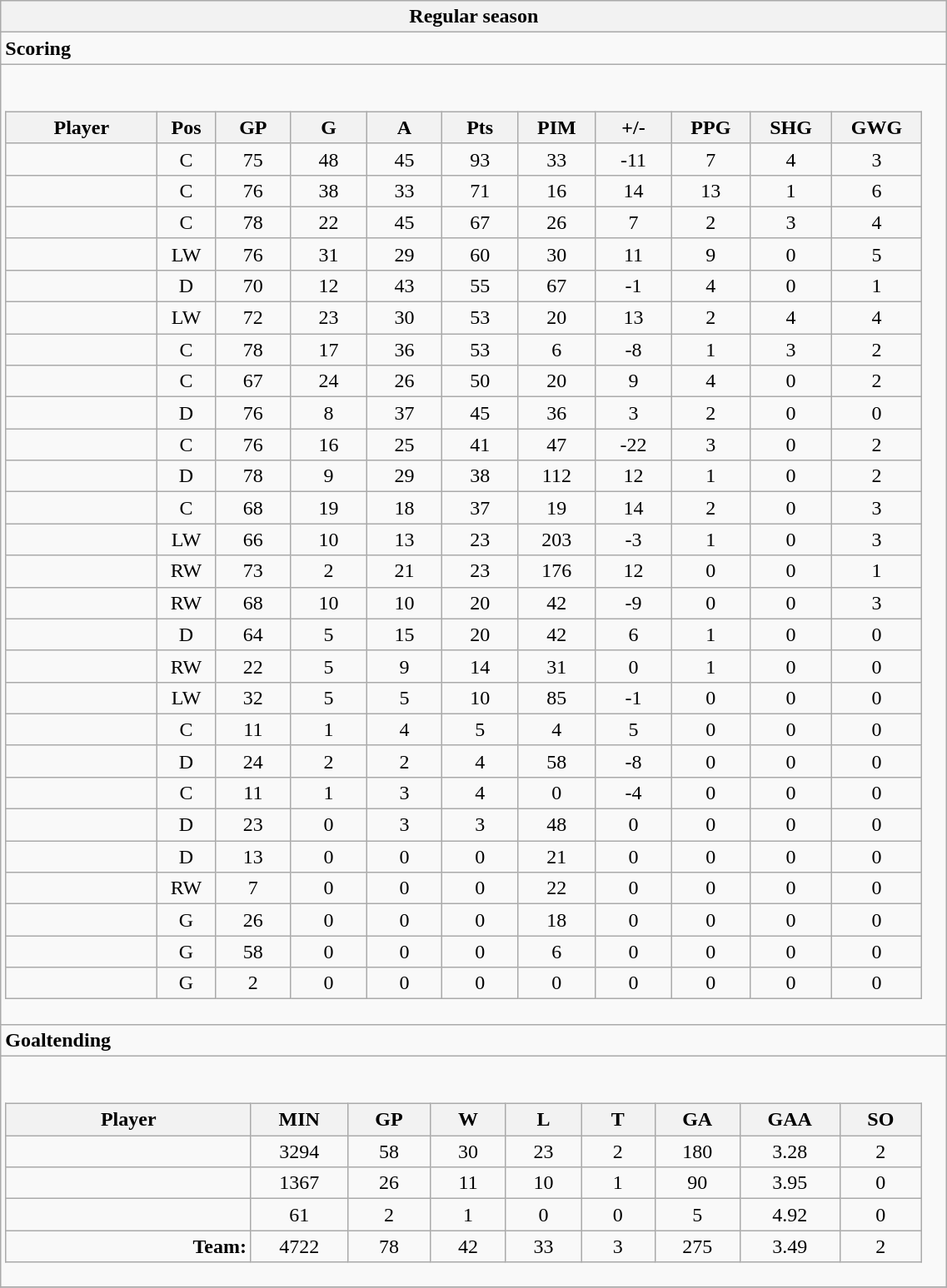<table class="wikitable collapsible" width="60%" border="1">
<tr>
<th>Regular season</th>
</tr>
<tr>
<td class="tocccolors"><strong>Scoring</strong></td>
</tr>
<tr>
<td><br><table class="wikitable sortable">
<tr ALIGN="center">
<th bgcolor="#DDDDFF" width="10%">Player</th>
<th bgcolor="#DDDDFF" width="3%" title="Position">Pos</th>
<th bgcolor="#DDDDFF" width="5%" title="Games played">GP</th>
<th bgcolor="#DDDDFF" width="5%" title="Goals">G</th>
<th bgcolor="#DDDDFF" width="5%" title="Assists">A</th>
<th bgcolor="#DDDDFF" width="5%" title="Points">Pts</th>
<th bgcolor="#DDDDFF" width="5%" title="Penalties in Minutes">PIM</th>
<th bgcolor="#DDDDFF" width="5%" title="Plus/minus">+/-</th>
<th bgcolor="#DDDDFF" width="5%" title="Power play goals">PPG</th>
<th bgcolor="#DDDDFF" width="5%" title="Short-handed goals">SHG</th>
<th bgcolor="#DDDDFF" width="5%" title="Game-winning goals">GWG</th>
</tr>
<tr align="center">
<td align="right"></td>
<td>C</td>
<td>75</td>
<td>48</td>
<td>45</td>
<td>93</td>
<td>33</td>
<td>-11</td>
<td>7</td>
<td>4</td>
<td>3</td>
</tr>
<tr align="center">
<td align="right"></td>
<td>C</td>
<td>76</td>
<td>38</td>
<td>33</td>
<td>71</td>
<td>16</td>
<td>14</td>
<td>13</td>
<td>1</td>
<td>6</td>
</tr>
<tr align="center">
<td align="right"></td>
<td>C</td>
<td>78</td>
<td>22</td>
<td>45</td>
<td>67</td>
<td>26</td>
<td>7</td>
<td>2</td>
<td>3</td>
<td>4</td>
</tr>
<tr align="center">
<td align="right"></td>
<td>LW</td>
<td>76</td>
<td>31</td>
<td>29</td>
<td>60</td>
<td>30</td>
<td>11</td>
<td>9</td>
<td>0</td>
<td>5</td>
</tr>
<tr align="center">
<td align="right"></td>
<td>D</td>
<td>70</td>
<td>12</td>
<td>43</td>
<td>55</td>
<td>67</td>
<td>-1</td>
<td>4</td>
<td>0</td>
<td>1</td>
</tr>
<tr align="center">
<td align="right"></td>
<td>LW</td>
<td>72</td>
<td>23</td>
<td>30</td>
<td>53</td>
<td>20</td>
<td>13</td>
<td>2</td>
<td>4</td>
<td>4</td>
</tr>
<tr align="center">
<td align="right"></td>
<td>C</td>
<td>78</td>
<td>17</td>
<td>36</td>
<td>53</td>
<td>6</td>
<td>-8</td>
<td>1</td>
<td>3</td>
<td>2</td>
</tr>
<tr align="center">
<td align="right"></td>
<td>C</td>
<td>67</td>
<td>24</td>
<td>26</td>
<td>50</td>
<td>20</td>
<td>9</td>
<td>4</td>
<td>0</td>
<td>2</td>
</tr>
<tr align="center">
<td align="right"></td>
<td>D</td>
<td>76</td>
<td>8</td>
<td>37</td>
<td>45</td>
<td>36</td>
<td>3</td>
<td>2</td>
<td>0</td>
<td>0</td>
</tr>
<tr align="center">
<td align="right"></td>
<td>C</td>
<td>76</td>
<td>16</td>
<td>25</td>
<td>41</td>
<td>47</td>
<td>-22</td>
<td>3</td>
<td>0</td>
<td>2</td>
</tr>
<tr align="center">
<td align="right"></td>
<td>D</td>
<td>78</td>
<td>9</td>
<td>29</td>
<td>38</td>
<td>112</td>
<td>12</td>
<td>1</td>
<td>0</td>
<td>2</td>
</tr>
<tr align="center">
<td align="right"></td>
<td>C</td>
<td>68</td>
<td>19</td>
<td>18</td>
<td>37</td>
<td>19</td>
<td>14</td>
<td>2</td>
<td>0</td>
<td>3</td>
</tr>
<tr align="center">
<td align="right"></td>
<td>LW</td>
<td>66</td>
<td>10</td>
<td>13</td>
<td>23</td>
<td>203</td>
<td>-3</td>
<td>1</td>
<td>0</td>
<td>3</td>
</tr>
<tr align="center">
<td align="right"></td>
<td>RW</td>
<td>73</td>
<td>2</td>
<td>21</td>
<td>23</td>
<td>176</td>
<td>12</td>
<td>0</td>
<td>0</td>
<td>1</td>
</tr>
<tr align="center">
<td align="right"></td>
<td>RW</td>
<td>68</td>
<td>10</td>
<td>10</td>
<td>20</td>
<td>42</td>
<td>-9</td>
<td>0</td>
<td>0</td>
<td>3</td>
</tr>
<tr align="center">
<td align="right"></td>
<td>D</td>
<td>64</td>
<td>5</td>
<td>15</td>
<td>20</td>
<td>42</td>
<td>6</td>
<td>1</td>
<td>0</td>
<td>0</td>
</tr>
<tr align="center">
<td align="right"></td>
<td>RW</td>
<td>22</td>
<td>5</td>
<td>9</td>
<td>14</td>
<td>31</td>
<td>0</td>
<td>1</td>
<td>0</td>
<td>0</td>
</tr>
<tr align="center">
<td align="right"></td>
<td>LW</td>
<td>32</td>
<td>5</td>
<td>5</td>
<td>10</td>
<td>85</td>
<td>-1</td>
<td>0</td>
<td>0</td>
<td>0</td>
</tr>
<tr align="center">
<td align="right"></td>
<td>C</td>
<td>11</td>
<td>1</td>
<td>4</td>
<td>5</td>
<td>4</td>
<td>5</td>
<td>0</td>
<td>0</td>
<td>0</td>
</tr>
<tr align="center">
<td align="right"></td>
<td>D</td>
<td>24</td>
<td>2</td>
<td>2</td>
<td>4</td>
<td>58</td>
<td>-8</td>
<td>0</td>
<td>0</td>
<td>0</td>
</tr>
<tr align="center">
<td align="right"></td>
<td>C</td>
<td>11</td>
<td>1</td>
<td>3</td>
<td>4</td>
<td>0</td>
<td>-4</td>
<td>0</td>
<td>0</td>
<td>0</td>
</tr>
<tr align="center">
<td align="right"></td>
<td>D</td>
<td>23</td>
<td>0</td>
<td>3</td>
<td>3</td>
<td>48</td>
<td>0</td>
<td>0</td>
<td>0</td>
<td>0</td>
</tr>
<tr align="center">
<td align="right"></td>
<td>D</td>
<td>13</td>
<td>0</td>
<td>0</td>
<td>0</td>
<td>21</td>
<td>0</td>
<td>0</td>
<td>0</td>
<td>0</td>
</tr>
<tr align="center">
<td align="right"></td>
<td>RW</td>
<td>7</td>
<td>0</td>
<td>0</td>
<td>0</td>
<td>22</td>
<td>0</td>
<td>0</td>
<td>0</td>
<td>0</td>
</tr>
<tr align="center">
<td align="right"></td>
<td>G</td>
<td>26</td>
<td>0</td>
<td>0</td>
<td>0</td>
<td>18</td>
<td>0</td>
<td>0</td>
<td>0</td>
<td>0</td>
</tr>
<tr align="center">
<td align="right"></td>
<td>G</td>
<td>58</td>
<td>0</td>
<td>0</td>
<td>0</td>
<td>6</td>
<td>0</td>
<td>0</td>
<td>0</td>
<td>0</td>
</tr>
<tr align="center">
<td align="right"></td>
<td>G</td>
<td>2</td>
<td>0</td>
<td>0</td>
<td>0</td>
<td>0</td>
<td>0</td>
<td>0</td>
<td>0</td>
<td>0</td>
</tr>
</table>
</td>
</tr>
<tr>
<td class="toccolors"><strong>Goaltending</strong></td>
</tr>
<tr>
<td><br><table class="wikitable sortable">
<tr>
<th bgcolor="#DDDDFF" width="10%">Player</th>
<th width="3%" bgcolor="#DDDDFF" title="Minutes played">MIN</th>
<th width="3%" bgcolor="#DDDDFF" title="Games played in">GP</th>
<th width="3%" bgcolor="#DDDDFF" title="Wins">W</th>
<th width="3%" bgcolor="#DDDDFF"title="Losses">L</th>
<th width="3%" bgcolor="#DDDDFF" title="Ties">T</th>
<th width="3%" bgcolor="#DDDDFF" title="Goals against">GA</th>
<th width="3%" bgcolor="#DDDDFF" title="Goals against average">GAA</th>
<th width="3%" bgcolor="#DDDDFF"title="Shut-outs">SO</th>
</tr>
<tr align="center">
<td align="right"></td>
<td>3294</td>
<td>58</td>
<td>30</td>
<td>23</td>
<td>2</td>
<td>180</td>
<td>3.28</td>
<td>2</td>
</tr>
<tr align="center">
<td align="right"></td>
<td>1367</td>
<td>26</td>
<td>11</td>
<td>10</td>
<td>1</td>
<td>90</td>
<td>3.95</td>
<td>0</td>
</tr>
<tr align="center">
<td align="right"></td>
<td>61</td>
<td>2</td>
<td>1</td>
<td>0</td>
<td>0</td>
<td>5</td>
<td>4.92</td>
<td>0</td>
</tr>
<tr align="center">
<td align="right"><strong>Team:</strong></td>
<td>4722</td>
<td>78</td>
<td>42</td>
<td>33</td>
<td>3</td>
<td>275</td>
<td>3.49</td>
<td>2</td>
</tr>
</table>
</td>
</tr>
<tr>
</tr>
</table>
